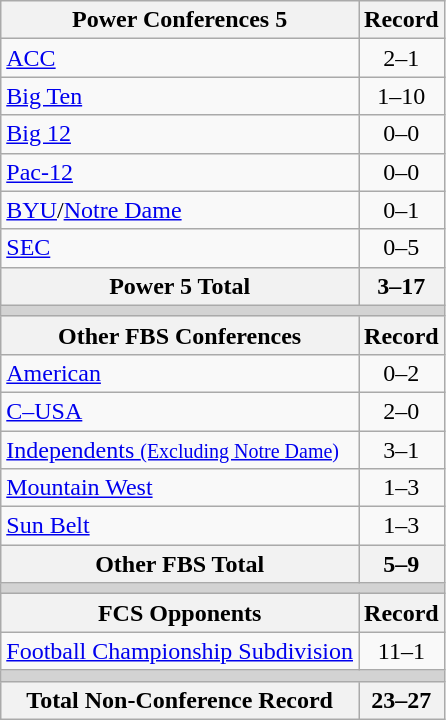<table class="wikitable">
<tr>
<th>Power Conferences 5</th>
<th>Record</th>
</tr>
<tr>
<td><a href='#'>ACC</a></td>
<td align=center>2–1</td>
</tr>
<tr>
<td><a href='#'>Big Ten</a></td>
<td align=center>1–10</td>
</tr>
<tr>
<td><a href='#'>Big 12</a></td>
<td align=center>0–0</td>
</tr>
<tr>
<td><a href='#'>Pac-12</a></td>
<td align=center>0–0</td>
</tr>
<tr>
<td><a href='#'>BYU</a>/<a href='#'>Notre Dame</a></td>
<td align=center>0–1</td>
</tr>
<tr>
<td><a href='#'>SEC</a></td>
<td align=center>0–5</td>
</tr>
<tr>
<th>Power 5 Total</th>
<th>3–17</th>
</tr>
<tr>
<th colspan="2" style="background:lightgrey;"></th>
</tr>
<tr>
<th>Other FBS Conferences</th>
<th>Record</th>
</tr>
<tr>
<td><a href='#'>American</a></td>
<td align=center>0–2</td>
</tr>
<tr>
<td><a href='#'>C–USA</a></td>
<td align=center>2–0</td>
</tr>
<tr>
<td><a href='#'>Independents <small>(Excluding Notre Dame)</small></a></td>
<td align=center>3–1</td>
</tr>
<tr>
<td><a href='#'>Mountain West</a></td>
<td align=center>1–3</td>
</tr>
<tr>
<td><a href='#'>Sun Belt</a></td>
<td align=center>1–3</td>
</tr>
<tr>
<th>Other FBS Total</th>
<th>5–9</th>
</tr>
<tr>
<th colspan="2" style="background:lightgrey;"></th>
</tr>
<tr>
<th>FCS Opponents</th>
<th>Record</th>
</tr>
<tr>
<td><a href='#'>Football Championship Subdivision</a></td>
<td align=center>11–1</td>
</tr>
<tr>
<th colspan="2" style="background:lightgrey;"></th>
</tr>
<tr>
<th>Total Non-Conference Record</th>
<th>23–27</th>
</tr>
</table>
